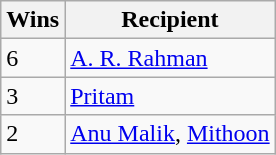<table class="wikitable">
<tr>
<th>Wins</th>
<th>Recipient</th>
</tr>
<tr>
<td>6</td>
<td><a href='#'>A. R. Rahman</a></td>
</tr>
<tr>
<td>3</td>
<td><a href='#'>Pritam</a></td>
</tr>
<tr>
<td>2</td>
<td><a href='#'>Anu Malik</a>, <a href='#'>Mithoon</a></td>
</tr>
</table>
